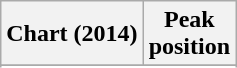<table class="wikitable sortable plainrowheaders">
<tr>
<th scope="col">Chart (2014)</th>
<th scope="col">Peak<br>position</th>
</tr>
<tr>
</tr>
<tr>
</tr>
<tr>
</tr>
<tr>
</tr>
<tr>
</tr>
<tr>
</tr>
<tr>
</tr>
</table>
